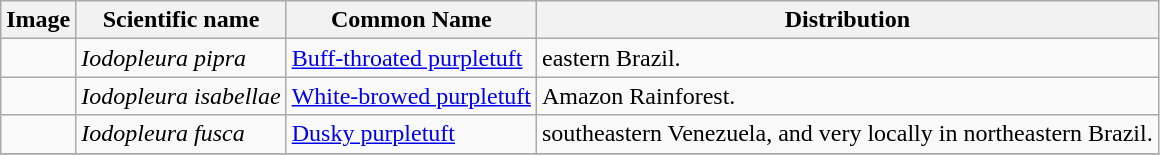<table class="wikitable">
<tr>
<th>Image</th>
<th>Scientific name</th>
<th>Common Name</th>
<th>Distribution</th>
</tr>
<tr>
<td></td>
<td><em>Iodopleura pipra</em></td>
<td><a href='#'>Buff-throated purpletuft</a></td>
<td>eastern Brazil.</td>
</tr>
<tr>
<td></td>
<td><em>Iodopleura isabellae</em></td>
<td><a href='#'>White-browed purpletuft</a></td>
<td>Amazon Rainforest.</td>
</tr>
<tr>
<td></td>
<td><em>Iodopleura fusca</em></td>
<td><a href='#'>Dusky purpletuft</a></td>
<td>southeastern Venezuela, and very locally in northeastern Brazil.</td>
</tr>
<tr>
</tr>
</table>
